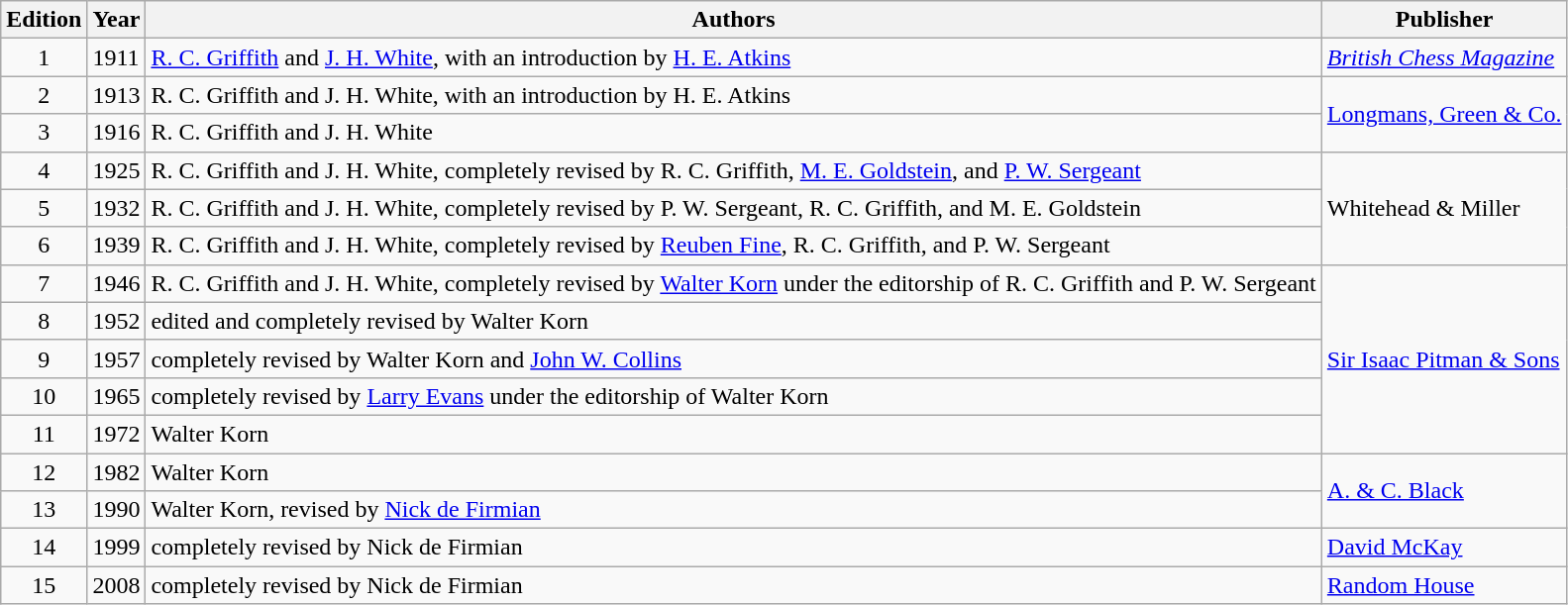<table class="wikitable">
<tr>
<th>Edition</th>
<th>Year</th>
<th>Authors</th>
<th>Publisher</th>
</tr>
<tr>
<td align=center>1</td>
<td>1911</td>
<td><a href='#'>R. C. Griffith</a> and <a href='#'>J. H. White</a>, with an introduction by <a href='#'>H. E. Atkins</a></td>
<td><em><a href='#'>British Chess Magazine</a></em></td>
</tr>
<tr>
<td align=center>2</td>
<td>1913</td>
<td>R. C. Griffith and J. H. White, with an introduction by H. E. Atkins</td>
<td rowspan="2"><a href='#'>Longmans, Green & Co.</a></td>
</tr>
<tr>
<td align=center>3</td>
<td>1916</td>
<td>R. C. Griffith and J. H. White</td>
</tr>
<tr>
<td align=center>4</td>
<td>1925</td>
<td>R. C. Griffith and J. H. White, completely revised by R. C. Griffith, <a href='#'>M. E. Goldstein</a>, and <a href='#'>P. W. Sergeant</a></td>
<td rowspan="3">Whitehead & Miller</td>
</tr>
<tr>
<td align=center>5</td>
<td>1932</td>
<td>R. C. Griffith and J. H. White, completely revised by P. W. Sergeant, R. C. Griffith, and M. E. Goldstein</td>
</tr>
<tr>
<td align=center>6</td>
<td>1939</td>
<td>R. C. Griffith and J. H. White, completely revised by <a href='#'>Reuben Fine</a>, R. C. Griffith, and P. W. Sergeant</td>
</tr>
<tr>
<td align=center>7</td>
<td>1946</td>
<td>R. C. Griffith and J. H. White, completely revised by <a href='#'>Walter Korn</a> under the editorship of R. C. Griffith and P. W. Sergeant</td>
<td rowspan="5"><a href='#'>Sir Isaac Pitman & Sons</a></td>
</tr>
<tr>
<td align=center>8</td>
<td>1952</td>
<td>edited and completely revised by Walter Korn</td>
</tr>
<tr>
<td align=center>9</td>
<td>1957</td>
<td>completely revised by Walter Korn and <a href='#'>John W. Collins</a></td>
</tr>
<tr>
<td align=center>10</td>
<td>1965</td>
<td>completely revised by <a href='#'>Larry Evans</a> under the editorship of Walter Korn</td>
</tr>
<tr>
<td align=center>11</td>
<td>1972</td>
<td>Walter Korn</td>
</tr>
<tr>
<td align=center>12</td>
<td>1982</td>
<td>Walter Korn</td>
<td rowspan="2"><a href='#'>A. & C. Black</a></td>
</tr>
<tr>
<td align=center>13</td>
<td>1990</td>
<td>Walter Korn, revised by <a href='#'>Nick de Firmian</a></td>
</tr>
<tr>
<td align=center>14</td>
<td>1999</td>
<td>completely revised by Nick de Firmian</td>
<td><a href='#'>David McKay</a></td>
</tr>
<tr>
<td align=center>15</td>
<td>2008</td>
<td>completely revised by Nick de Firmian</td>
<td><a href='#'>Random House</a></td>
</tr>
</table>
